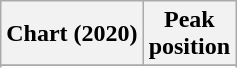<table class="wikitable sortable plainrowheaders" style="text-align:center">
<tr>
<th scope="col">Chart (2020)</th>
<th scope="col">Peak<br>position</th>
</tr>
<tr>
</tr>
<tr>
</tr>
</table>
